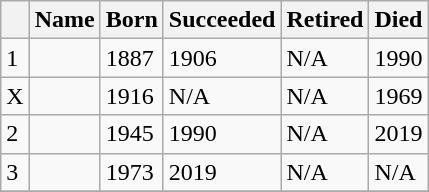<table class=wikitable>
<tr>
<th></th>
<th>Name</th>
<th>Born</th>
<th>Succeeded</th>
<th>Retired</th>
<th>Died</th>
</tr>
<tr>
<td>1</td>
<td></td>
<td>1887</td>
<td>1906</td>
<td>N/A</td>
<td>1990</td>
</tr>
<tr>
<td>X</td>
<td></td>
<td>1916</td>
<td>N/A</td>
<td>N/A</td>
<td>1969</td>
</tr>
<tr>
<td>2</td>
<td></td>
<td>1945</td>
<td>1990</td>
<td>N/A</td>
<td>2019</td>
</tr>
<tr>
<td>3</td>
<td></td>
<td>1973</td>
<td>2019</td>
<td>N/A</td>
<td>N/A</td>
</tr>
<tr>
</tr>
</table>
